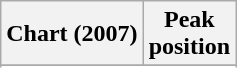<table class="wikitable sortable plainrowheaders" style="text-align:center">
<tr>
<th>Chart (2007)</th>
<th>Peak<br>position</th>
</tr>
<tr>
</tr>
<tr>
</tr>
<tr>
</tr>
<tr>
</tr>
<tr>
</tr>
<tr>
</tr>
<tr>
</tr>
</table>
